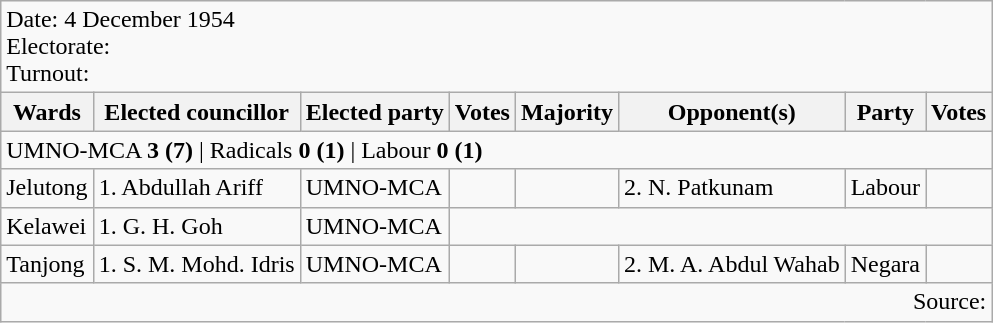<table class=wikitable>
<tr>
<td colspan=8>Date: 4 December 1954<br>Electorate: <br>Turnout:</td>
</tr>
<tr>
<th>Wards</th>
<th>Elected councillor</th>
<th>Elected party</th>
<th>Votes</th>
<th>Majority</th>
<th>Opponent(s)</th>
<th>Party</th>
<th>Votes</th>
</tr>
<tr>
<td colspan=8>UMNO-MCA <strong>3 (7)</strong> | Radicals <strong>0 (1)</strong> | Labour <strong>0 (1)</strong> </td>
</tr>
<tr>
<td>Jelutong</td>
<td>1. Abdullah Ariff</td>
<td>UMNO-MCA</td>
<td></td>
<td></td>
<td>2. N. Patkunam</td>
<td>Labour</td>
<td></td>
</tr>
<tr>
<td>Kelawei</td>
<td>1. G. H. Goh</td>
<td>UMNO-MCA</td>
</tr>
<tr>
<td>Tanjong</td>
<td>1. S. M. Mohd. Idris</td>
<td>UMNO-MCA</td>
<td></td>
<td></td>
<td>2. M. A. Abdul Wahab</td>
<td>Negara</td>
<td></td>
</tr>
<tr>
<td colspan=8 align=right>Source: </td>
</tr>
</table>
